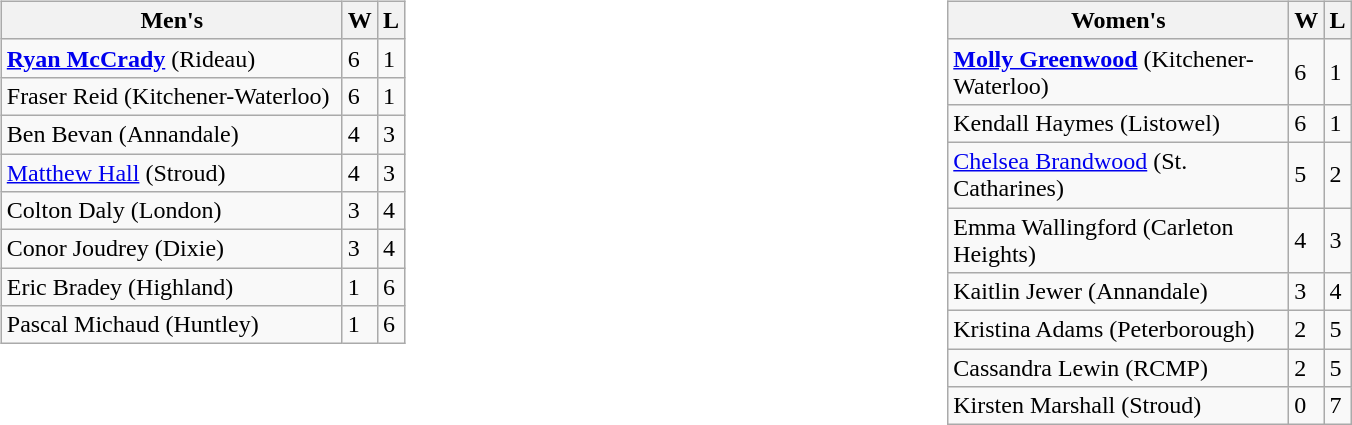<table>
<tr>
<td valign=top width=20%><br><table class=wikitable>
<tr>
<th width=220>Men's</th>
<th>W</th>
<th>L</th>
</tr>
<tr>
<td><strong><a href='#'>Ryan McCrady</a></strong> (Rideau)</td>
<td>6</td>
<td>1</td>
</tr>
<tr>
<td>Fraser Reid (Kitchener-Waterloo)</td>
<td>6</td>
<td>1</td>
</tr>
<tr>
<td>Ben Bevan (Annandale)</td>
<td>4</td>
<td>3</td>
</tr>
<tr>
<td><a href='#'>Matthew Hall</a> (Stroud)</td>
<td>4</td>
<td>3</td>
</tr>
<tr>
<td>Colton Daly (London)</td>
<td>3</td>
<td>4</td>
</tr>
<tr>
<td>Conor Joudrey (Dixie)</td>
<td>3</td>
<td>4</td>
</tr>
<tr>
<td>Eric Bradey (Highland)</td>
<td>1</td>
<td>6</td>
</tr>
<tr>
<td>Pascal Michaud (Huntley)</td>
<td>1</td>
<td>6</td>
</tr>
</table>
</td>
<td valign=top width=20%><br><table class=wikitable>
<tr>
<th width=220>Women's</th>
<th>W</th>
<th>L</th>
</tr>
<tr>
<td><strong><a href='#'>Molly Greenwood</a></strong> (Kitchener-Waterloo)</td>
<td>6</td>
<td>1</td>
</tr>
<tr>
<td>Kendall Haymes (Listowel)</td>
<td>6</td>
<td>1</td>
</tr>
<tr>
<td><a href='#'>Chelsea Brandwood</a> (St. Catharines)</td>
<td>5</td>
<td>2</td>
</tr>
<tr>
<td>Emma Wallingford (Carleton Heights)</td>
<td>4</td>
<td>3</td>
</tr>
<tr>
<td>Kaitlin Jewer (Annandale)</td>
<td>3</td>
<td>4</td>
</tr>
<tr>
<td>Kristina Adams (Peterborough)</td>
<td>2</td>
<td>5</td>
</tr>
<tr>
<td>Cassandra Lewin (RCMP)</td>
<td>2</td>
<td>5</td>
</tr>
<tr>
<td>Kirsten Marshall (Stroud)</td>
<td>0</td>
<td>7</td>
</tr>
</table>
</td>
</tr>
</table>
